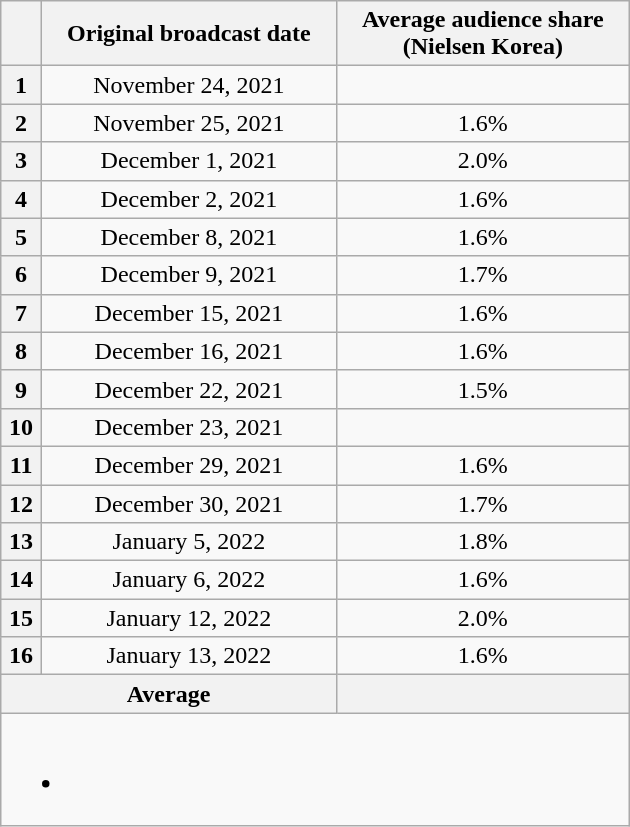<table class="wikitable" style="width:420px; text-align:center">
<tr>
<th scope="col"></th>
<th scope="col">Original broadcast date</th>
<th scope="col">Average audience share<br>(Nielsen Korea)</th>
</tr>
<tr>
<th>1</th>
<td>November 24, 2021</td>
<td><strong></strong> </td>
</tr>
<tr>
<th>2</th>
<td>November 25, 2021</td>
<td>1.6% </td>
</tr>
<tr>
<th>3</th>
<td>December 1, 2021</td>
<td>2.0% </td>
</tr>
<tr>
<th>4</th>
<td>December 2, 2021</td>
<td>1.6% </td>
</tr>
<tr>
<th>5</th>
<td>December 8, 2021</td>
<td>1.6% </td>
</tr>
<tr>
<th>6</th>
<td>December 9, 2021</td>
<td>1.7% </td>
</tr>
<tr>
<th>7</th>
<td>December 15, 2021</td>
<td>1.6% </td>
</tr>
<tr>
<th>8</th>
<td>December 16, 2021</td>
<td>1.6% </td>
</tr>
<tr>
<th>9</th>
<td>December 22, 2021</td>
<td>1.5% </td>
</tr>
<tr>
<th>10</th>
<td>December 23, 2021</td>
<td><strong></strong> </td>
</tr>
<tr>
<th>11</th>
<td>December 29, 2021</td>
<td>1.6%  </td>
</tr>
<tr>
<th>12</th>
<td>December 30, 2021</td>
<td>1.7% </td>
</tr>
<tr>
<th>13</th>
<td>January 5, 2022</td>
<td>1.8% </td>
</tr>
<tr>
<th>14</th>
<td>January 6, 2022</td>
<td>1.6% </td>
</tr>
<tr>
<th>15</th>
<td>January 12, 2022</td>
<td>2.0% </td>
</tr>
<tr>
<th>16</th>
<td>January 13, 2022</td>
<td>1.6% </td>
</tr>
<tr>
<th colspan="2">Average</th>
<th></th>
</tr>
<tr>
<td colspan="3"><br><ul><li></li></ul></td>
</tr>
</table>
